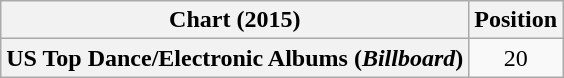<table class="wikitable plainrowheaders" style="text-align:center">
<tr>
<th scope="col">Chart (2015)</th>
<th scope="col">Position</th>
</tr>
<tr>
<th scope="row">US Top Dance/Electronic Albums (<em>Billboard</em>)</th>
<td>20</td>
</tr>
</table>
